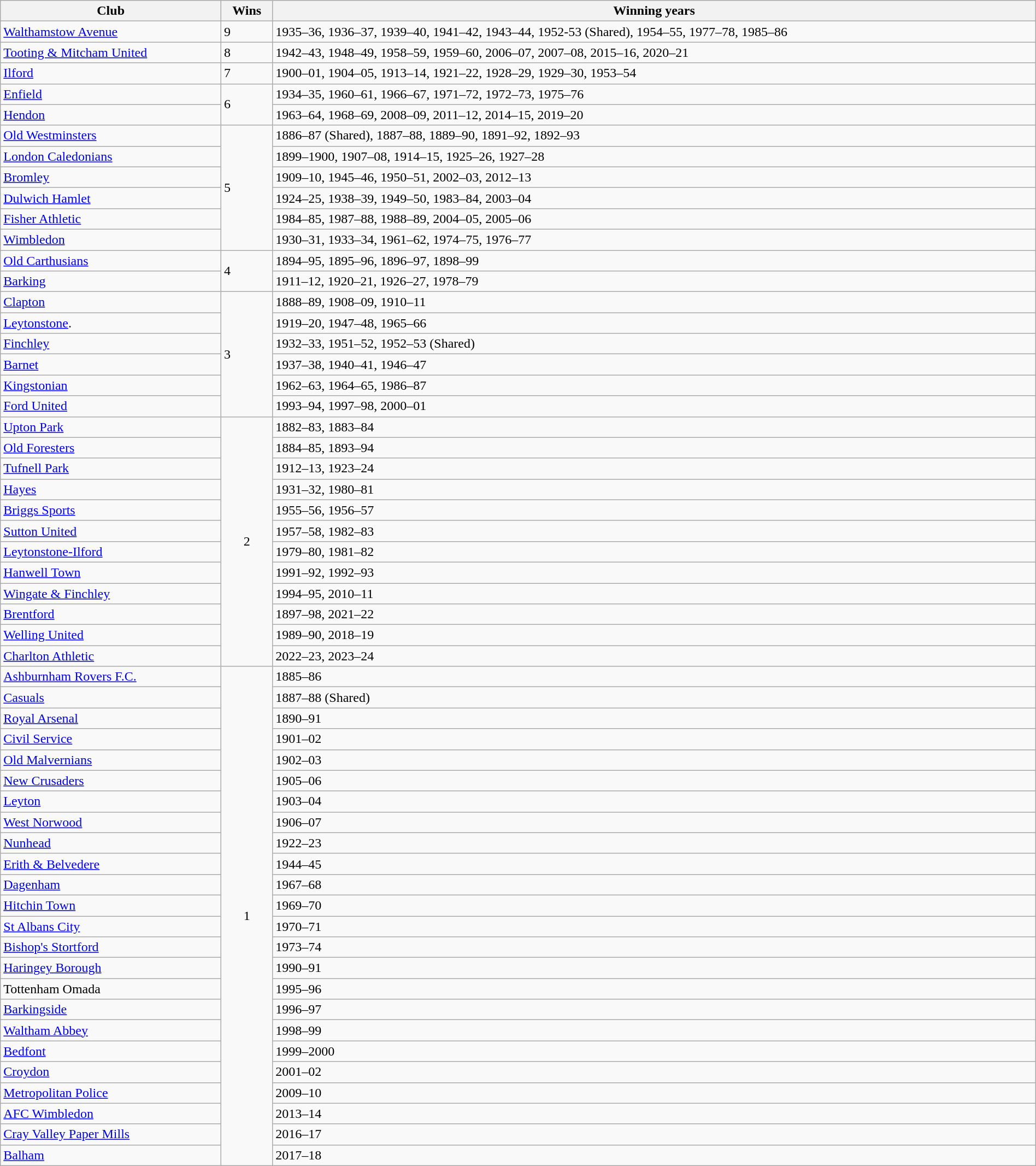<table class="wikitable" style="text-align: left; width: 100%">
<tr>
<th>Club</th>
<th>Wins</th>
<th>Winning years</th>
</tr>
<tr>
<td><a href='#'>Walthamstow Avenue</a></td>
<td>9</td>
<td>1935–36, 1936–37, 1939–40, 1941–42, 1943–44, 1952-53 (Shared), 1954–55, 1977–78, 1985–86</td>
</tr>
<tr>
<td><a href='#'>Tooting & Mitcham United</a></td>
<td>8</td>
<td>1942–43, 1948–49, 1958–59, 1959–60, 2006–07, 2007–08, 2015–16, 2020–21</td>
</tr>
<tr>
<td><a href='#'>Ilford</a></td>
<td>7</td>
<td>1900–01, 1904–05, 1913–14, 1921–22, 1928–29, 1929–30, 1953–54</td>
</tr>
<tr>
<td><a href='#'>Enfield</a></td>
<td rowspan="2">6</td>
<td>1934–35, 1960–61, 1966–67, 1971–72, 1972–73, 1975–76</td>
</tr>
<tr>
<td><a href='#'>Hendon</a></td>
<td>1963–64, 1968–69, 2008–09, 2011–12, 2014–15, 2019–20</td>
</tr>
<tr>
<td><a href='#'>Old Westminsters</a></td>
<td rowspan="6">5</td>
<td>1886–87 (Shared), 1887–88, 1889–90, 1891–92, 1892–93</td>
</tr>
<tr>
<td><a href='#'>London Caledonians</a></td>
<td>1899–1900, 1907–08, 1914–15, 1925–26, 1927–28</td>
</tr>
<tr>
<td><a href='#'>Bromley</a></td>
<td>1909–10, 1945–46, 1950–51, 2002–03, 2012–13</td>
</tr>
<tr>
<td><a href='#'>Dulwich Hamlet</a></td>
<td>1924–25, 1938–39, 1949–50, 1983–84, 2003–04</td>
</tr>
<tr>
<td><a href='#'>Fisher Athletic</a></td>
<td>1984–85, 1987–88, 1988–89, 2004–05, 2005–06</td>
</tr>
<tr>
<td><a href='#'>Wimbledon</a></td>
<td>1930–31, 1933–34, 1961–62, 1974–75, 1976–77</td>
</tr>
<tr>
<td><a href='#'>Old Carthusians</a></td>
<td rowspan="2">4</td>
<td>1894–95, 1895–96, 1896–97, 1898–99</td>
</tr>
<tr>
<td><a href='#'>Barking</a></td>
<td>1911–12, 1920–21, 1926–27, 1978–79</td>
</tr>
<tr>
<td><a href='#'>Clapton</a></td>
<td rowspan="6">3</td>
<td>1888–89, 1908–09, 1910–11</td>
</tr>
<tr>
<td><a href='#'>Leytonstone</a>.</td>
<td>1919–20, 1947–48, 1965–66</td>
</tr>
<tr>
<td><a href='#'>Finchley</a></td>
<td>1932–33, 1951–52, 1952–53 (Shared)</td>
</tr>
<tr>
<td><a href='#'>Barnet</a></td>
<td>1937–38, 1940–41, 1946–47</td>
</tr>
<tr>
<td><a href='#'>Kingstonian</a></td>
<td>1962–63, 1964–65, 1986–87</td>
</tr>
<tr>
<td><a href='#'>Ford United</a></td>
<td>1993–94, 1997–98, 2000–01</td>
</tr>
<tr>
<td><a href='#'>Upton Park</a></td>
<td rowspan="12" style="text-align:center">2</td>
<td>1882–83, 1883–84</td>
</tr>
<tr>
<td><a href='#'>Old Foresters</a></td>
<td>1884–85, 1893–94</td>
</tr>
<tr>
<td><a href='#'>Tufnell Park</a></td>
<td>1912–13, 1923–24</td>
</tr>
<tr>
<td><a href='#'>Hayes</a></td>
<td>1931–32, 1980–81</td>
</tr>
<tr>
<td><a href='#'>Briggs Sports</a></td>
<td>1955–56, 1956–57</td>
</tr>
<tr>
<td><a href='#'>Sutton United</a></td>
<td>1957–58, 1982–83</td>
</tr>
<tr>
<td><a href='#'>Leytonstone-Ilford</a></td>
<td>1979–80, 1981–82</td>
</tr>
<tr>
<td><a href='#'>Hanwell Town</a></td>
<td>1991–92, 1992–93</td>
</tr>
<tr>
<td><a href='#'>Wingate & Finchley</a></td>
<td>1994–95, 2010–11</td>
</tr>
<tr>
<td><a href='#'>Brentford</a></td>
<td>1897–98, 2021–22</td>
</tr>
<tr>
<td><a href='#'>Welling United</a></td>
<td>1989–90, 2018–19</td>
</tr>
<tr>
<td><a href='#'>Charlton Athletic</a></td>
<td>2022–23, 2023–24</td>
</tr>
<tr>
<td><a href='#'>Ashburnham Rovers F.C.</a></td>
<td rowspan="24" style="text-align:center">1</td>
<td>1885–86</td>
</tr>
<tr>
<td><a href='#'>Casuals</a></td>
<td>1887–88 (Shared)</td>
</tr>
<tr>
<td><a href='#'>Royal Arsenal</a></td>
<td>1890–91</td>
</tr>
<tr>
<td><a href='#'>Civil Service</a></td>
<td>1901–02</td>
</tr>
<tr>
<td><a href='#'>Old Malvernians</a></td>
<td>1902–03</td>
</tr>
<tr>
<td><a href='#'>New Crusaders</a></td>
<td>1905–06</td>
</tr>
<tr>
<td><a href='#'>Leyton</a></td>
<td>1903–04</td>
</tr>
<tr>
<td><a href='#'>West Norwood</a></td>
<td>1906–07</td>
</tr>
<tr>
<td><a href='#'>Nunhead</a></td>
<td>1922–23</td>
</tr>
<tr>
<td><a href='#'>Erith & Belvedere</a></td>
<td>1944–45</td>
</tr>
<tr>
<td><a href='#'>Dagenham</a></td>
<td>1967–68</td>
</tr>
<tr>
<td><a href='#'>Hitchin Town</a></td>
<td>1969–70</td>
</tr>
<tr>
<td><a href='#'>St Albans City</a></td>
<td>1970–71</td>
</tr>
<tr>
<td><a href='#'>Bishop's Stortford</a></td>
<td>1973–74</td>
</tr>
<tr>
<td><a href='#'>Haringey Borough</a></td>
<td>1990–91</td>
</tr>
<tr>
<td [>Tottenham Omada</td>
<td>1995–96</td>
</tr>
<tr>
<td><a href='#'>Barkingside</a></td>
<td>1996–97</td>
</tr>
<tr>
<td><a href='#'>Waltham Abbey</a></td>
<td>1998–99</td>
</tr>
<tr>
<td><a href='#'>Bedfont</a></td>
<td>1999–2000</td>
</tr>
<tr>
<td><a href='#'>Croydon</a></td>
<td>2001–02</td>
</tr>
<tr>
<td><a href='#'>Metropolitan Police</a></td>
<td>2009–10</td>
</tr>
<tr>
<td><a href='#'>AFC Wimbledon</a></td>
<td>2013–14</td>
</tr>
<tr>
<td><a href='#'>Cray Valley Paper Mills</a></td>
<td>2016–17</td>
</tr>
<tr>
<td><a href='#'>Balham</a></td>
<td>2017–18</td>
</tr>
</table>
